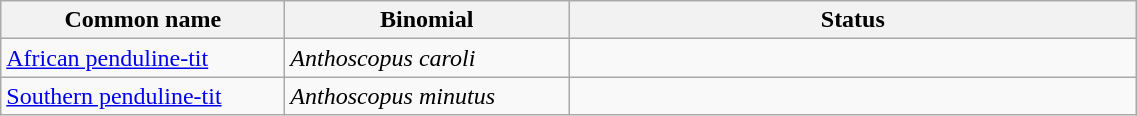<table width=60% class="wikitable">
<tr>
<th width=25%>Common name</th>
<th width=25%>Binomial</th>
<th width=50%>Status</th>
</tr>
<tr>
<td><a href='#'>African penduline-tit</a></td>
<td><em>Anthoscopus caroli</em></td>
<td></td>
</tr>
<tr>
<td><a href='#'>Southern penduline-tit</a></td>
<td><em>Anthoscopus minutus</em></td>
<td></td>
</tr>
</table>
